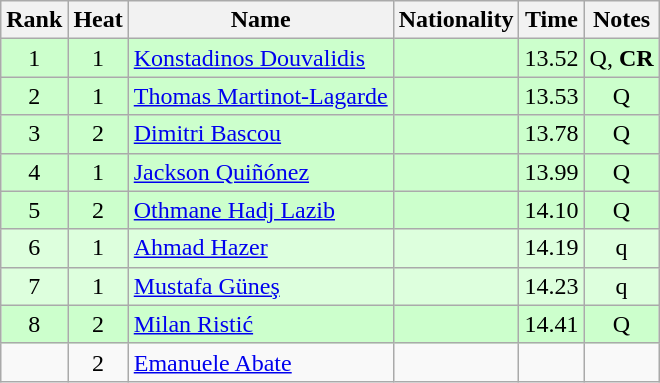<table class="wikitable sortable" style="text-align:center">
<tr>
<th>Rank</th>
<th>Heat</th>
<th>Name</th>
<th>Nationality</th>
<th>Time</th>
<th>Notes</th>
</tr>
<tr bgcolor=ccffcc>
<td>1</td>
<td>1</td>
<td align=left><a href='#'>Konstadinos Douvalidis</a></td>
<td align=left></td>
<td>13.52</td>
<td>Q, <strong>CR</strong></td>
</tr>
<tr bgcolor=ccffcc>
<td>2</td>
<td>1</td>
<td align=left><a href='#'>Thomas Martinot-Lagarde</a></td>
<td align=left></td>
<td>13.53</td>
<td>Q</td>
</tr>
<tr bgcolor=ccffcc>
<td>3</td>
<td>2</td>
<td align=left><a href='#'>Dimitri Bascou</a></td>
<td align=left></td>
<td>13.78</td>
<td>Q</td>
</tr>
<tr bgcolor=ccffcc>
<td>4</td>
<td>1</td>
<td align=left><a href='#'>Jackson Quiñónez</a></td>
<td align=left></td>
<td>13.99</td>
<td>Q</td>
</tr>
<tr bgcolor=ccffcc>
<td>5</td>
<td>2</td>
<td align=left><a href='#'>Othmane Hadj Lazib</a></td>
<td align=left></td>
<td>14.10</td>
<td>Q</td>
</tr>
<tr bgcolor=ddffdd>
<td>6</td>
<td>1</td>
<td align=left><a href='#'>Ahmad Hazer</a></td>
<td align=left></td>
<td>14.19</td>
<td>q</td>
</tr>
<tr bgcolor=ddffdd>
<td>7</td>
<td>1</td>
<td align=left><a href='#'>Mustafa Güneş</a></td>
<td align=left></td>
<td>14.23</td>
<td>q</td>
</tr>
<tr bgcolor=ccffcc>
<td>8</td>
<td>2</td>
<td align=left><a href='#'>Milan Ristić</a></td>
<td align=left></td>
<td>14.41</td>
<td>Q</td>
</tr>
<tr>
<td></td>
<td>2</td>
<td align=left><a href='#'>Emanuele Abate</a></td>
<td align=left></td>
<td></td>
<td></td>
</tr>
</table>
